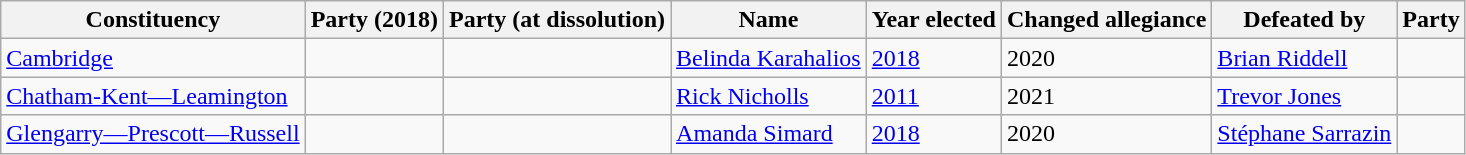<table class="wikitable">
<tr>
<th>Constituency</th>
<th>Party (2018)</th>
<th>Party (at dissolution)</th>
<th>Name</th>
<th>Year elected</th>
<th>Changed allegiance</th>
<th>Defeated by</th>
<th>Party</th>
</tr>
<tr>
<td><a href='#'>Cambridge</a></td>
<td></td>
<td></td>
<td><a href='#'>Belinda Karahalios</a></td>
<td><a href='#'>2018</a></td>
<td>2020</td>
<td><a href='#'>Brian Riddell</a></td>
<td></td>
</tr>
<tr>
<td><a href='#'>Chatham-Kent—Leamington</a></td>
<td></td>
<td></td>
<td><a href='#'>Rick Nicholls</a></td>
<td><a href='#'>2011</a></td>
<td>2021</td>
<td><a href='#'>Trevor Jones</a></td>
<td></td>
</tr>
<tr>
<td><a href='#'>Glengarry—Prescott—Russell</a></td>
<td></td>
<td></td>
<td><a href='#'>Amanda Simard</a></td>
<td><a href='#'>2018</a></td>
<td>2020</td>
<td><a href='#'>Stéphane Sarrazin</a></td>
<td></td>
</tr>
</table>
